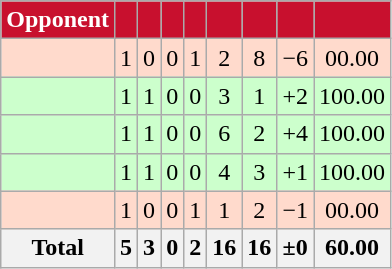<table class="wikitable sortable" style="text-align:center;">
<tr style="color:white">
<th style="background: #C8102E; color:#FFFFFF;">Opponent</th>
<th style="background: #C8102E; color:#FFFFFF;"></th>
<th style="background: #C8102E; color:#FFFFFF;"></th>
<th style="background: #C8102E; color:#FFFFFF;"></th>
<th style="background: #C8102E; color:#FFFFFF;"></th>
<th style="background: #C8102E; color:#FFFFFF;"></th>
<th style="background: #C8102E; color:#FFFFFF;"></th>
<th style="background: #C8102E; color:#FFFFFF;"></th>
<th style="background: #C8102E; color:#FFFFFF;"></th>
</tr>
<tr bgcolor=FFDACC>
<td style="text-align:left;"></td>
<td>1</td>
<td>0</td>
<td>0</td>
<td>1</td>
<td>2</td>
<td>8</td>
<td>−6</td>
<td>00.00</td>
</tr>
<tr bgcolor=CCFFCC>
<td style="text-align:left;"></td>
<td>1</td>
<td>1</td>
<td>0</td>
<td>0</td>
<td>3</td>
<td>1</td>
<td>+2</td>
<td>100.00</td>
</tr>
<tr bgcolor=CCFFCC>
<td style="text-align:left;"></td>
<td>1</td>
<td>1</td>
<td>0</td>
<td>0</td>
<td>6</td>
<td>2</td>
<td>+4</td>
<td>100.00</td>
</tr>
<tr bgcolor=CCFFCC>
<td style="text-align:left;"></td>
<td>1</td>
<td>1</td>
<td>0</td>
<td>0</td>
<td>4</td>
<td>3</td>
<td>+1</td>
<td>100.00</td>
</tr>
<tr bgcolor=FFDACC>
<td style="text-align:left;"></td>
<td>1</td>
<td>0</td>
<td>0</td>
<td>1</td>
<td>1</td>
<td>2</td>
<td>−1</td>
<td>00.00</td>
</tr>
<tr>
<th>Total</th>
<th>5</th>
<th>3</th>
<th>0</th>
<th>2</th>
<th>16</th>
<th>16</th>
<th>±0</th>
<th>60.00</th>
</tr>
</table>
